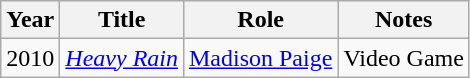<table class="wikitable sortable">
<tr>
<th>Year</th>
<th>Title</th>
<th>Role</th>
<th>Notes</th>
</tr>
<tr>
<td>2010</td>
<td><em><a href='#'>Heavy Rain</a></em></td>
<td><a href='#'>Madison Paige</a></td>
<td>Video Game</td>
</tr>
</table>
